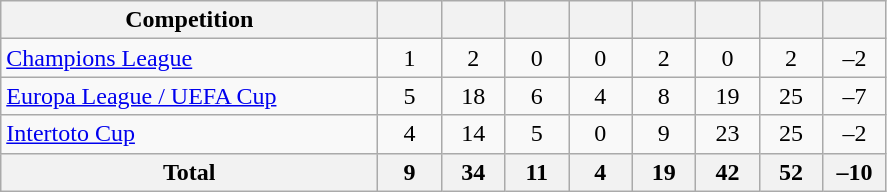<table class="wikitable" style="text-align: center;">
<tr>
<th width="244">Competition</th>
<th width="35"></th>
<th width="35"></th>
<th width="35"></th>
<th width="35"></th>
<th width="35"></th>
<th width="35"></th>
<th width="35"></th>
<th width="35"></th>
</tr>
<tr>
<td scope="row" align="left"><a href='#'>Champions League</a></td>
<td>1</td>
<td>2</td>
<td>0</td>
<td>0</td>
<td>2</td>
<td>0</td>
<td>2</td>
<td>–2</td>
</tr>
<tr>
<td scope="row" align="left"><a href='#'>Europa League / UEFA Cup</a></td>
<td>5</td>
<td>18</td>
<td>6</td>
<td>4</td>
<td>8</td>
<td>19</td>
<td>25</td>
<td>–7</td>
</tr>
<tr>
<td scope="row" align="left"><a href='#'>Intertoto Cup</a></td>
<td>4</td>
<td>14</td>
<td>5</td>
<td>0</td>
<td>9</td>
<td>23</td>
<td>25</td>
<td>–2</td>
</tr>
<tr class="sortbottom">
<th>Total</th>
<th>9</th>
<th>34</th>
<th>11</th>
<th>4</th>
<th>19</th>
<th>42</th>
<th>52</th>
<th>–10</th>
</tr>
</table>
